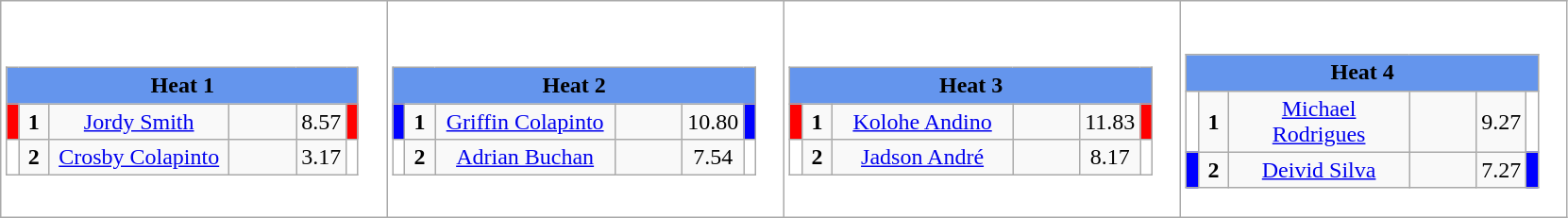<table class="wikitable" style="background:#fff;">
<tr>
<td><div><br><table class="wikitable">
<tr>
<td colspan="6"  style="text-align:center; background:#6495ed;"><strong>Heat 1</strong></td>
</tr>
<tr>
<td style="width:01px; background: #f00;"></td>
<td style="width:14px; text-align:center;"><strong>1</strong></td>
<td style="width:120px; text-align:center;"><a href='#'>Jordy Smith</a></td>
<td style="width:40px; text-align:center;"></td>
<td style="width:20px; text-align:center;">8.57</td>
<td style="width:01px; background: #f00;"></td>
</tr>
<tr>
<td style="width:01px; background: #fff;"></td>
<td style="width:14px; text-align:center;"><strong>2</strong></td>
<td style="width:120px; text-align:center;"><a href='#'>Crosby Colapinto</a></td>
<td style="width:40px; text-align:center;"></td>
<td style="width:20px; text-align:center;">3.17</td>
<td style="width:01px; background: #fff;"></td>
</tr>
</table>
</div></td>
<td><div><br><table class="wikitable">
<tr>
<td colspan="6"  style="text-align:center; background:#6495ed;"><strong>Heat 2</strong></td>
</tr>
<tr>
<td style="width:01px; background: #00f;"></td>
<td style="width:14px; text-align:center;"><strong>1</strong></td>
<td style="width:120px; text-align:center;"><a href='#'>Griffin Colapinto</a></td>
<td style="width:40px; text-align:center;"></td>
<td style="width:20px; text-align:center;">10.80</td>
<td style="width:01px; background: #00f;"></td>
</tr>
<tr>
<td style="width:01px; background: #fff;"></td>
<td style="width:14px; text-align:center;"><strong>2</strong></td>
<td style="width:120px; text-align:center;"><a href='#'>Adrian Buchan</a></td>
<td style="width:40px; text-align:center;"></td>
<td style="width:20px; text-align:center;">7.54</td>
<td style="width:01px; background: #fff;"></td>
</tr>
</table>
</div></td>
<td><div><br><table class="wikitable">
<tr>
<td colspan="6"  style="text-align:center; background:#6495ed;"><strong>Heat 3</strong></td>
</tr>
<tr>
<td style="width:01px; background: #f00;"></td>
<td style="width:14px; text-align:center;"><strong>1</strong></td>
<td style="width:120px; text-align:center;"><a href='#'>Kolohe Andino</a></td>
<td style="width:40px; text-align:center;"></td>
<td style="width:20px; text-align:center;">11.83</td>
<td style="width:01px; background: #f00;"></td>
</tr>
<tr>
<td style="width:01px; background: #fff;"></td>
<td style="width:14px; text-align:center;"><strong>2</strong></td>
<td style="width:120px; text-align:center;"><a href='#'>Jadson André</a></td>
<td style="width:40px; text-align:center;"></td>
<td style="width:20px; text-align:center;">8.17</td>
<td style="width:01px; background: #fff;"></td>
</tr>
</table>
</div></td>
<td><div><br><table class="wikitable">
<tr>
<td colspan="6"  style="text-align:center; background:#6495ed;"><strong>Heat 4</strong></td>
</tr>
<tr>
<td style="width:01px; background: #fff;"></td>
<td style="width:14px; text-align:center;"><strong>1</strong></td>
<td style="width:120px; text-align:center;"><a href='#'>Michael Rodrigues</a></td>
<td style="width:40px; text-align:center;"></td>
<td style="width:20px; text-align:center;">9.27</td>
<td style="width:01px; background: #fff;"></td>
</tr>
<tr>
<td style="width:01px; background: #00f;"></td>
<td style="width:14px; text-align:center;"><strong>2</strong></td>
<td style="width:120px; text-align:center;"><a href='#'>Deivid Silva</a></td>
<td style="width:40px; text-align:center;"></td>
<td style="width:20px; text-align:center;">7.27</td>
<td style="width:01px; background: #00f;"></td>
</tr>
</table>
</div></td>
</tr>
</table>
